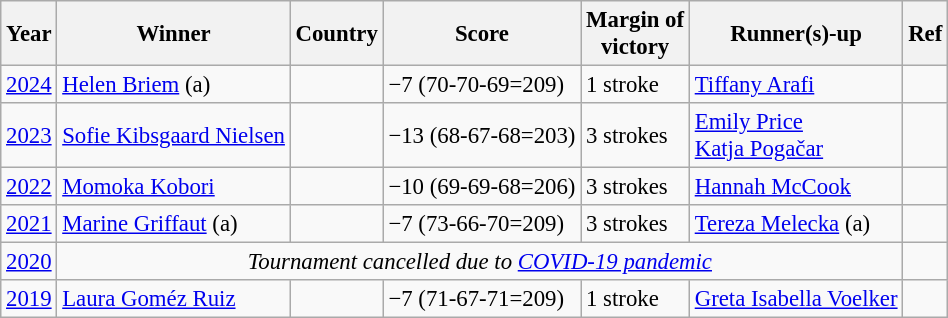<table class=wikitable style="font-size:95%">
<tr>
<th>Year</th>
<th>Winner</th>
<th>Country</th>
<th>Score</th>
<th>Margin of<br>victory</th>
<th>Runner(s)-up</th>
<th>Ref</th>
</tr>
<tr>
<td align=center><a href='#'>2024</a></td>
<td><a href='#'>Helen Briem</a> (a)</td>
<td></td>
<td>−7 (70-70-69=209)</td>
<td>1 stroke</td>
<td> <a href='#'>Tiffany Arafi</a></td>
<td></td>
</tr>
<tr>
<td align=center><a href='#'>2023</a></td>
<td><a href='#'>Sofie Kibsgaard Nielsen</a></td>
<td></td>
<td>−13 (68-67-68=203)</td>
<td>3 strokes</td>
<td> <a href='#'>Emily Price</a><br> <a href='#'>Katja Pogačar</a></td>
<td></td>
</tr>
<tr>
<td align=center><a href='#'>2022</a></td>
<td><a href='#'>Momoka Kobori</a></td>
<td></td>
<td>−10 (69-69-68=206)</td>
<td>3 strokes</td>
<td> <a href='#'>Hannah McCook</a></td>
<td></td>
</tr>
<tr>
<td align=center><a href='#'>2021</a></td>
<td><a href='#'>Marine Griffaut</a> (a)</td>
<td></td>
<td>−7 (73-66-70=209)</td>
<td>3 strokes</td>
<td> <a href='#'>Tereza Melecka</a> (a)</td>
<td></td>
</tr>
<tr>
<td align=center><a href='#'>2020</a></td>
<td colspan=5 align=center><em>Tournament cancelled due to <a href='#'>COVID-19 pandemic</a></em></td>
<td></td>
</tr>
<tr>
<td align=center><a href='#'>2019</a></td>
<td><a href='#'>Laura Goméz Ruiz</a></td>
<td></td>
<td>−7 (71-67-71=209)</td>
<td>1 stroke</td>
<td> <a href='#'>Greta Isabella Voelker</a></td>
<td></td>
</tr>
</table>
